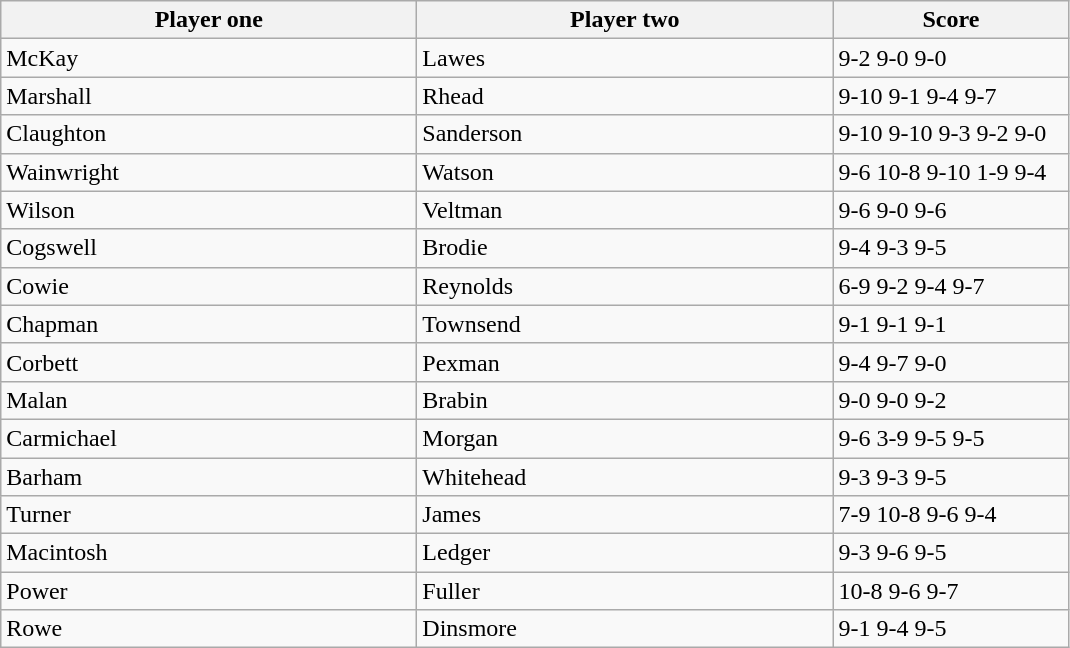<table class="wikitable">
<tr>
<th width=270>Player one</th>
<th width=270>Player two</th>
<th width=150>Score</th>
</tr>
<tr>
<td> McKay</td>
<td> Lawes</td>
<td>9-2 9-0 9-0</td>
</tr>
<tr>
<td> Marshall</td>
<td> Rhead</td>
<td>9-10 9-1 9-4 9-7</td>
</tr>
<tr>
<td> Claughton</td>
<td> Sanderson</td>
<td>9-10 9-10 9-3 9-2 9-0</td>
</tr>
<tr>
<td> Wainwright</td>
<td> Watson</td>
<td>9-6 10-8 9-10 1-9 9-4</td>
</tr>
<tr>
<td> Wilson</td>
<td> Veltman</td>
<td>9-6 9-0 9-6</td>
</tr>
<tr>
<td> Cogswell</td>
<td> Brodie</td>
<td>9-4 9-3 9-5</td>
</tr>
<tr>
<td> Cowie</td>
<td> Reynolds</td>
<td>6-9 9-2 9-4 9-7</td>
</tr>
<tr>
<td> Chapman</td>
<td> Townsend</td>
<td>9-1 9-1 9-1</td>
</tr>
<tr>
<td> Corbett</td>
<td> Pexman</td>
<td>9-4 9-7 9-0</td>
</tr>
<tr>
<td> Malan</td>
<td> Brabin</td>
<td>9-0 9-0 9-2</td>
</tr>
<tr>
<td> Carmichael</td>
<td> Morgan</td>
<td>9-6 3-9 9-5 9-5</td>
</tr>
<tr>
<td> Barham</td>
<td> Whitehead</td>
<td>9-3 9-3 9-5</td>
</tr>
<tr>
<td> Turner</td>
<td> James</td>
<td>7-9 10-8 9-6 9-4</td>
</tr>
<tr>
<td> Macintosh</td>
<td> Ledger</td>
<td>9-3 9-6 9-5</td>
</tr>
<tr>
<td> Power</td>
<td> Fuller</td>
<td>10-8 9-6 9-7</td>
</tr>
<tr>
<td> Rowe</td>
<td> Dinsmore</td>
<td>9-1 9-4 9-5</td>
</tr>
</table>
